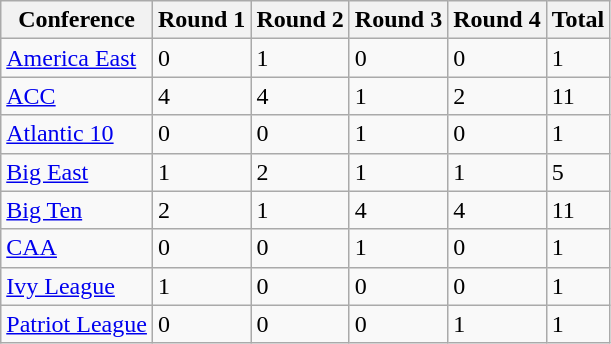<table class="wikitable sortable">
<tr>
<th>Conference</th>
<th>Round 1</th>
<th>Round 2</th>
<th>Round 3</th>
<th>Round 4</th>
<th>Total</th>
</tr>
<tr>
<td><a href='#'>America East</a></td>
<td>0</td>
<td>1</td>
<td>0</td>
<td>0</td>
<td>1</td>
</tr>
<tr>
<td><a href='#'>ACC</a></td>
<td>4</td>
<td>4</td>
<td>1</td>
<td>2</td>
<td>11</td>
</tr>
<tr>
<td><a href='#'>Atlantic 10</a></td>
<td>0</td>
<td>0</td>
<td>1</td>
<td>0</td>
<td>1</td>
</tr>
<tr>
<td><a href='#'>Big East</a></td>
<td>1</td>
<td>2</td>
<td>1</td>
<td>1</td>
<td>5</td>
</tr>
<tr>
<td><a href='#'>Big Ten</a></td>
<td>2</td>
<td>1</td>
<td>4</td>
<td>4</td>
<td>11</td>
</tr>
<tr>
<td><a href='#'>CAA</a></td>
<td>0</td>
<td>0</td>
<td>1</td>
<td>0</td>
<td>1</td>
</tr>
<tr>
<td><a href='#'>Ivy League</a></td>
<td>1</td>
<td>0</td>
<td>0</td>
<td>0</td>
<td>1</td>
</tr>
<tr>
<td><a href='#'>Patriot League</a></td>
<td>0</td>
<td>0</td>
<td>0</td>
<td>1</td>
<td>1</td>
</tr>
</table>
